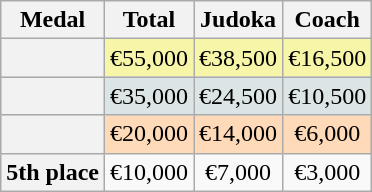<table class=wikitable style="text-align:center;">
<tr>
<th>Medal</th>
<th>Total</th>
<th>Judoka</th>
<th>Coach</th>
</tr>
<tr bgcolor=F7F6A8>
<th></th>
<td>€55,000</td>
<td>€38,500</td>
<td>€16,500</td>
</tr>
<tr bgcolor=DCE5E5>
<th></th>
<td>€35,000</td>
<td>€24,500</td>
<td>€10,500</td>
</tr>
<tr bgcolor=FFDAB9>
<th></th>
<td>€20,000</td>
<td>€14,000</td>
<td>€6,000</td>
</tr>
<tr>
<th>5th place</th>
<td>€10,000</td>
<td>€7,000</td>
<td>€3,000</td>
</tr>
</table>
